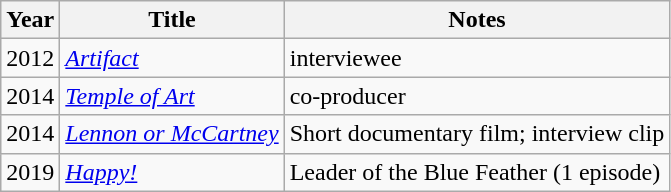<table class="wikitable sortable">
<tr>
<th>Year</th>
<th>Title</th>
<th>Notes</th>
</tr>
<tr>
<td>2012</td>
<td><em><a href='#'>Artifact</a></em></td>
<td>interviewee</td>
</tr>
<tr>
<td>2014</td>
<td><em><a href='#'>Temple of Art</a></em></td>
<td>co-producer</td>
</tr>
<tr>
<td>2014</td>
<td><em><a href='#'>Lennon or McCartney</a></em></td>
<td>Short documentary film; interview clip</td>
</tr>
<tr>
<td>2019</td>
<td><em><a href='#'>Happy!</a></em></td>
<td>Leader of the Blue Feather (1 episode)</td>
</tr>
</table>
